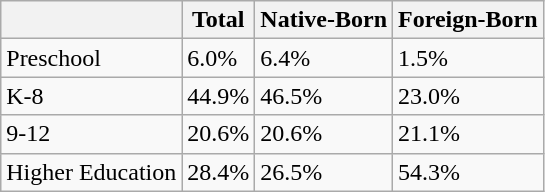<table class="wikitable">
<tr>
<th></th>
<th>Total</th>
<th>Native-Born</th>
<th>Foreign-Born</th>
</tr>
<tr>
<td>Preschool</td>
<td>6.0%</td>
<td>6.4%</td>
<td>1.5%</td>
</tr>
<tr>
<td>K-8</td>
<td>44.9%</td>
<td>46.5%</td>
<td>23.0%</td>
</tr>
<tr>
<td>9-12</td>
<td>20.6%</td>
<td>20.6%</td>
<td>21.1%</td>
</tr>
<tr>
<td>Higher Education</td>
<td>28.4%</td>
<td>26.5%</td>
<td>54.3%</td>
</tr>
</table>
